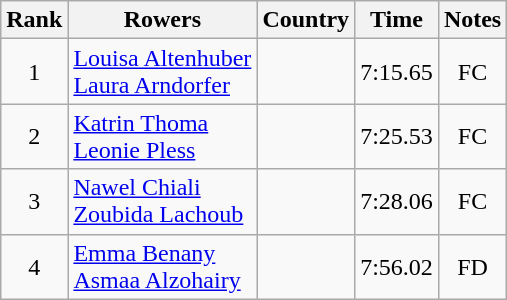<table class="wikitable" style="text-align:center">
<tr>
<th>Rank</th>
<th>Rowers</th>
<th>Country</th>
<th>Time</th>
<th>Notes</th>
</tr>
<tr>
<td>1</td>
<td align="left"><a href='#'>Louisa Altenhuber</a><br><a href='#'>Laura Arndorfer</a></td>
<td align="left"></td>
<td>7:15.65</td>
<td>FC</td>
</tr>
<tr>
<td>2</td>
<td align="left"><a href='#'>Katrin Thoma</a><br><a href='#'>Leonie Pless</a></td>
<td align="left"></td>
<td>7:25.53</td>
<td>FC</td>
</tr>
<tr>
<td>3</td>
<td align="left"><a href='#'>Nawel Chiali</a><br><a href='#'>Zoubida Lachoub</a></td>
<td align="left"></td>
<td>7:28.06</td>
<td>FC</td>
</tr>
<tr>
<td>4</td>
<td align="left"><a href='#'>Emma Benany</a><br><a href='#'>Asmaa Alzohairy</a></td>
<td align="left"></td>
<td>7:56.02</td>
<td>FD</td>
</tr>
</table>
